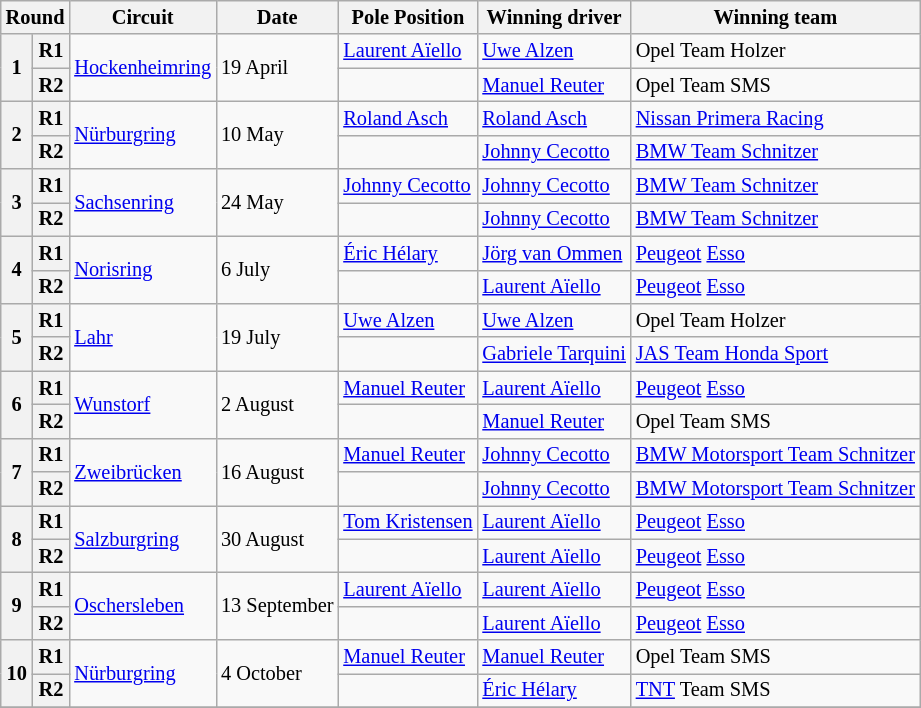<table class="wikitable" style="font-size: 85%;">
<tr>
<th colspan=2>Round</th>
<th>Circuit</th>
<th>Date</th>
<th>Pole Position</th>
<th>Winning driver</th>
<th>Winning team</th>
</tr>
<tr>
<th rowspan=2>1</th>
<th>R1</th>
<td rowspan=2> <a href='#'>Hockenheimring</a></td>
<td rowspan=2>19 April</td>
<td> <a href='#'>Laurent Aïello</a></td>
<td> <a href='#'>Uwe Alzen</a></td>
<td>Opel Team Holzer</td>
</tr>
<tr>
<th>R2</th>
<td></td>
<td> <a href='#'>Manuel Reuter</a></td>
<td>Opel Team SMS</td>
</tr>
<tr>
<th rowspan=2>2</th>
<th>R1</th>
<td rowspan=2> <a href='#'>Nürburgring</a></td>
<td rowspan=2>10 May</td>
<td> <a href='#'>Roland Asch</a></td>
<td> <a href='#'>Roland Asch</a></td>
<td><a href='#'>Nissan Primera Racing</a></td>
</tr>
<tr>
<th>R2</th>
<td></td>
<td> <a href='#'>Johnny Cecotto</a></td>
<td><a href='#'>BMW Team Schnitzer</a></td>
</tr>
<tr>
<th rowspan=2>3</th>
<th>R1</th>
<td rowspan=2> <a href='#'>Sachsenring</a></td>
<td rowspan=2>24 May</td>
<td> <a href='#'>Johnny Cecotto</a></td>
<td> <a href='#'>Johnny Cecotto</a></td>
<td><a href='#'>BMW Team Schnitzer</a></td>
</tr>
<tr>
<th>R2</th>
<td></td>
<td> <a href='#'>Johnny Cecotto</a></td>
<td><a href='#'>BMW Team Schnitzer</a></td>
</tr>
<tr>
<th rowspan=2>4</th>
<th>R1</th>
<td rowspan=2> <a href='#'>Norisring</a></td>
<td rowspan=2>6 July</td>
<td> <a href='#'>Éric Hélary</a></td>
<td> <a href='#'>Jörg van Ommen</a></td>
<td><a href='#'>Peugeot</a> <a href='#'>Esso</a></td>
</tr>
<tr>
<th>R2</th>
<td></td>
<td> <a href='#'>Laurent Aïello</a></td>
<td><a href='#'>Peugeot</a> <a href='#'>Esso</a></td>
</tr>
<tr>
<th rowspan=2>5</th>
<th>R1</th>
<td rowspan=2> <a href='#'>Lahr</a></td>
<td rowspan=2>19 July</td>
<td> <a href='#'>Uwe Alzen</a></td>
<td> <a href='#'>Uwe Alzen</a></td>
<td>Opel Team Holzer</td>
</tr>
<tr>
<th>R2</th>
<td></td>
<td> <a href='#'>Gabriele Tarquini</a></td>
<td><a href='#'>JAS Team Honda Sport</a></td>
</tr>
<tr>
<th rowspan=2>6</th>
<th>R1</th>
<td rowspan=2> <a href='#'>Wunstorf</a></td>
<td rowspan=2>2 August</td>
<td> <a href='#'>Manuel Reuter</a></td>
<td> <a href='#'>Laurent Aïello</a></td>
<td><a href='#'>Peugeot</a> <a href='#'>Esso</a></td>
</tr>
<tr>
<th>R2</th>
<td></td>
<td> <a href='#'>Manuel Reuter</a></td>
<td>Opel Team SMS</td>
</tr>
<tr>
<th rowspan=2>7</th>
<th>R1</th>
<td rowspan=2> <a href='#'>Zweibrücken</a></td>
<td rowspan=2>16 August</td>
<td> <a href='#'>Manuel Reuter</a></td>
<td> <a href='#'>Johnny Cecotto</a></td>
<td><a href='#'>BMW Motorsport Team Schnitzer</a></td>
</tr>
<tr>
<th>R2</th>
<td></td>
<td> <a href='#'>Johnny Cecotto</a></td>
<td><a href='#'>BMW Motorsport Team Schnitzer</a></td>
</tr>
<tr>
<th rowspan=2>8</th>
<th>R1</th>
<td rowspan=2> <a href='#'>Salzburgring</a></td>
<td rowspan=2>30 August</td>
<td> <a href='#'>Tom Kristensen</a></td>
<td> <a href='#'>Laurent Aïello</a></td>
<td><a href='#'>Peugeot</a> <a href='#'>Esso</a></td>
</tr>
<tr>
<th>R2</th>
<td></td>
<td> <a href='#'>Laurent Aïello</a></td>
<td><a href='#'>Peugeot</a> <a href='#'>Esso</a></td>
</tr>
<tr>
<th rowspan=2>9</th>
<th>R1</th>
<td rowspan=2> <a href='#'>Oschersleben</a></td>
<td rowspan=2>13 September</td>
<td> <a href='#'>Laurent Aïello</a></td>
<td> <a href='#'>Laurent Aïello</a></td>
<td><a href='#'>Peugeot</a> <a href='#'>Esso</a></td>
</tr>
<tr>
<th>R2</th>
<td></td>
<td> <a href='#'>Laurent Aïello</a></td>
<td><a href='#'>Peugeot</a> <a href='#'>Esso</a></td>
</tr>
<tr>
<th rowspan=2>10</th>
<th>R1</th>
<td rowspan=2> <a href='#'>Nürburgring</a></td>
<td rowspan=2>4 October</td>
<td> <a href='#'>Manuel Reuter</a></td>
<td> <a href='#'>Manuel Reuter</a></td>
<td>Opel Team SMS</td>
</tr>
<tr>
<th>R2</th>
<td></td>
<td> <a href='#'>Éric Hélary</a></td>
<td><a href='#'>TNT</a> Team SMS</td>
</tr>
<tr>
</tr>
</table>
